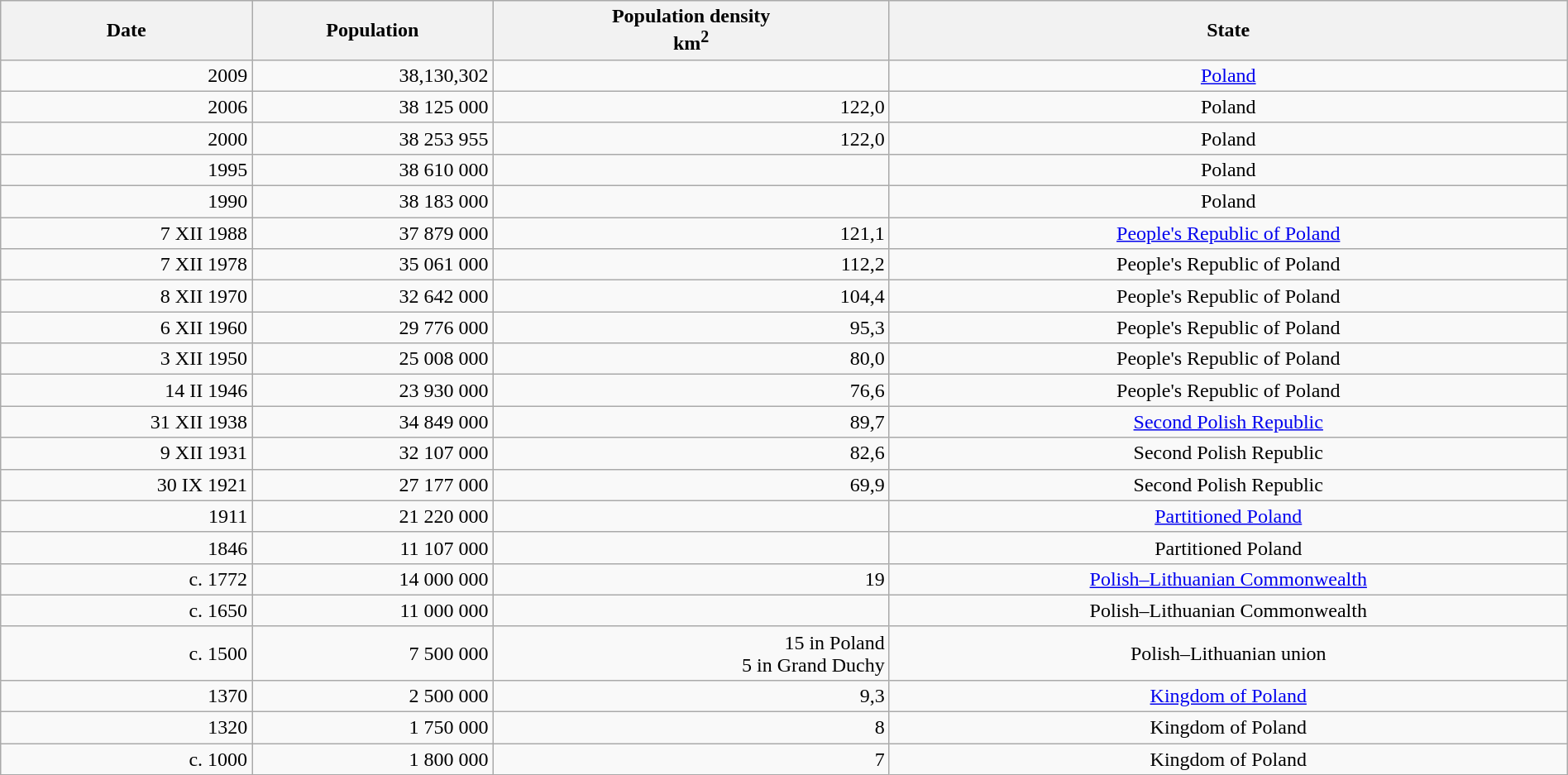<table class="wikitable" align="center" width=100% border="1" cellpadding="4" cellspacing="0" style="margin: 0 0 1em 1em; background: #f9f9f9; border: 1px #aaaaaa solid; border-collapse: collapse; text-align:right;">
<tr align=center>
<th>Date</th>
<th>Population</th>
<th>Population density<br> km<sup>2</sup></th>
<th>State</th>
</tr>
<tr>
<td>2009</td>
<td>38,130,302</td>
<td></td>
<td align=center><a href='#'>Poland</a></td>
</tr>
<tr>
<td>2006</td>
<td>38 125 000</td>
<td>122,0</td>
<td align=center>Poland</td>
</tr>
<tr>
<td>2000</td>
<td>38 253 955</td>
<td>122,0</td>
<td align=center>Poland</td>
</tr>
<tr>
<td>1995</td>
<td>38 610 000</td>
<td></td>
<td align=center>Poland</td>
</tr>
<tr>
<td>1990</td>
<td>38 183 000</td>
<td></td>
<td align=center>Poland</td>
</tr>
<tr>
<td>7 XII 1988</td>
<td>37 879 000</td>
<td>121,1</td>
<td align=center><a href='#'>People's Republic of Poland</a></td>
</tr>
<tr>
<td>7 XII 1978</td>
<td>35 061 000</td>
<td>112,2</td>
<td align=center>People's Republic of Poland</td>
</tr>
<tr>
<td>8 XII 1970</td>
<td>32 642 000</td>
<td>104,4</td>
<td align=center>People's Republic of Poland</td>
</tr>
<tr>
<td>6 XII 1960</td>
<td>29 776 000</td>
<td>95,3</td>
<td align=center>People's Republic of Poland</td>
</tr>
<tr>
<td>3 XII 1950</td>
<td>25 008 000</td>
<td>80,0</td>
<td align=center>People's Republic of Poland</td>
</tr>
<tr>
<td>14 II 1946</td>
<td>23 930 000</td>
<td>76,6</td>
<td align=center>People's Republic of Poland</td>
</tr>
<tr>
<td>31 XII 1938</td>
<td>34 849 000</td>
<td>89,7</td>
<td align=center><a href='#'>Second Polish Republic</a></td>
</tr>
<tr>
<td>9 XII 1931</td>
<td>32 107 000</td>
<td>82,6</td>
<td align=center>Second Polish Republic</td>
</tr>
<tr>
<td>30 IX 1921</td>
<td>27 177 000</td>
<td>69,9</td>
<td align=center>Second Polish Republic</td>
</tr>
<tr>
<td>1911</td>
<td>21 220 000</td>
<td></td>
<td align=center><a href='#'>Partitioned Poland</a></td>
</tr>
<tr>
<td>1846</td>
<td>11 107 000</td>
<td></td>
<td align=center>Partitioned Poland</td>
</tr>
<tr>
<td>c. 1772</td>
<td>14 000 000</td>
<td>19</td>
<td align=center><a href='#'>Polish–Lithuanian Commonwealth</a></td>
</tr>
<tr>
<td>c. 1650</td>
<td>11 000 000</td>
<td></td>
<td align=center>Polish–Lithuanian Commonwealth</td>
</tr>
<tr>
<td>c. 1500</td>
<td>7 500 000</td>
<td>15 in Poland<br>5 in Grand Duchy</td>
<td align=center>Polish–Lithuanian union</td>
</tr>
<tr>
<td>1370</td>
<td>2 500 000</td>
<td>9,3</td>
<td align=center><a href='#'>Kingdom of Poland</a></td>
</tr>
<tr>
<td>1320</td>
<td>1 750 000</td>
<td>8</td>
<td align=center>Kingdom of Poland</td>
</tr>
<tr>
<td>c. 1000</td>
<td>1 800 000</td>
<td>7</td>
<td align=center>Kingdom of Poland</td>
</tr>
</table>
